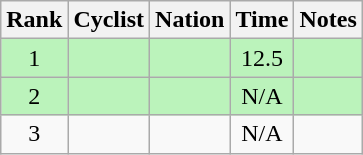<table class="wikitable sortable" style="text-align:center">
<tr>
<th>Rank</th>
<th>Cyclist</th>
<th>Nation</th>
<th>Time</th>
<th>Notes</th>
</tr>
<tr bgcolor=bbf3bb>
<td>1</td>
<td align=left></td>
<td align=left></td>
<td>12.5</td>
<td></td>
</tr>
<tr bgcolor=bbf3bb>
<td>2</td>
<td align=left></td>
<td align=left></td>
<td>N/A</td>
<td></td>
</tr>
<tr>
<td>3</td>
<td align=left></td>
<td align=left></td>
<td>N/A</td>
<td></td>
</tr>
</table>
